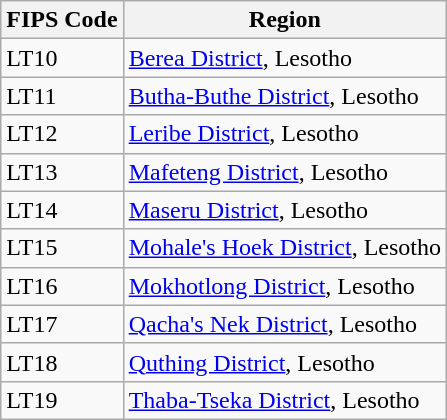<table class="wikitable">
<tr>
<th>FIPS Code</th>
<th>Region</th>
</tr>
<tr>
<td>LT10</td>
<td><a href='#'>Berea District</a>, Lesotho</td>
</tr>
<tr>
<td>LT11</td>
<td><a href='#'>Butha-Buthe District</a>, Lesotho</td>
</tr>
<tr>
<td>LT12</td>
<td><a href='#'>Leribe District</a>, Lesotho</td>
</tr>
<tr>
<td>LT13</td>
<td><a href='#'>Mafeteng District</a>, Lesotho</td>
</tr>
<tr>
<td>LT14</td>
<td><a href='#'>Maseru District</a>, Lesotho</td>
</tr>
<tr>
<td>LT15</td>
<td><a href='#'>Mohale's Hoek District</a>, Lesotho</td>
</tr>
<tr>
<td>LT16</td>
<td><a href='#'>Mokhotlong District</a>, Lesotho</td>
</tr>
<tr>
<td>LT17</td>
<td><a href='#'>Qacha's Nek District</a>, Lesotho</td>
</tr>
<tr>
<td>LT18</td>
<td><a href='#'>Quthing District</a>, Lesotho</td>
</tr>
<tr>
<td>LT19</td>
<td><a href='#'>Thaba-Tseka District</a>, Lesotho</td>
</tr>
</table>
